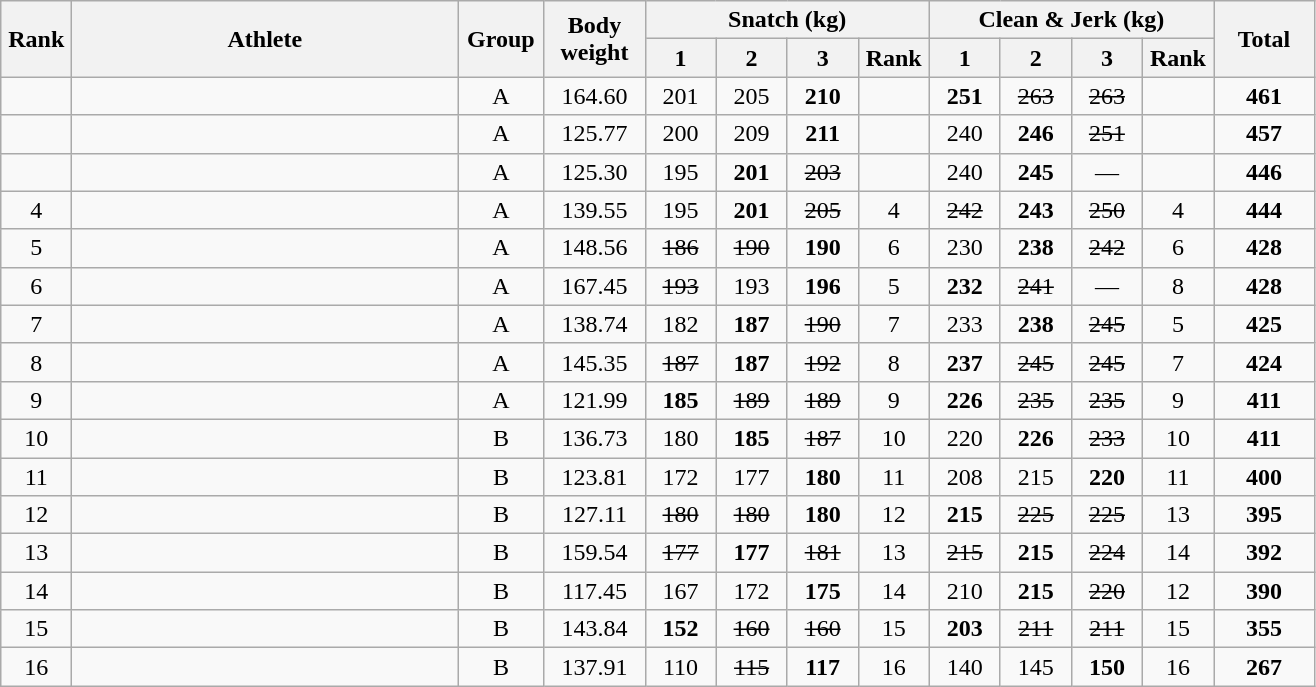<table class = "wikitable" style="text-align:center;">
<tr>
<th rowspan=2 width=40>Rank</th>
<th rowspan=2 width=250>Athlete</th>
<th rowspan=2 width=50>Group</th>
<th rowspan=2 width=60>Body weight</th>
<th colspan=4>Snatch (kg)</th>
<th colspan=4>Clean & Jerk (kg)</th>
<th rowspan=2 width=60>Total</th>
</tr>
<tr>
<th width=40>1</th>
<th width=40>2</th>
<th width=40>3</th>
<th width=40>Rank</th>
<th width=40>1</th>
<th width=40>2</th>
<th width=40>3</th>
<th width=40>Rank</th>
</tr>
<tr>
<td></td>
<td align=left></td>
<td>A</td>
<td>164.60</td>
<td>201</td>
<td>205</td>
<td><strong>210</strong></td>
<td></td>
<td><strong>251</strong></td>
<td><s>263 </s></td>
<td><s>263 </s></td>
<td></td>
<td><strong>461</strong></td>
</tr>
<tr>
<td></td>
<td align=left></td>
<td>A</td>
<td>125.77</td>
<td>200</td>
<td>209</td>
<td><strong>211</strong></td>
<td></td>
<td>240</td>
<td><strong>246</strong></td>
<td><s>251 </s></td>
<td></td>
<td><strong>457</strong></td>
</tr>
<tr>
<td></td>
<td align=left></td>
<td>A</td>
<td>125.30</td>
<td>195</td>
<td><strong>201</strong></td>
<td><s>203 </s></td>
<td></td>
<td>240</td>
<td><strong>245</strong></td>
<td>—</td>
<td></td>
<td><strong>446</strong></td>
</tr>
<tr>
<td>4</td>
<td align=left></td>
<td>A</td>
<td>139.55</td>
<td>195</td>
<td><strong>201</strong></td>
<td><s>205 </s></td>
<td>4</td>
<td><s>242 </s></td>
<td><strong>243</strong></td>
<td><s>250 </s></td>
<td>4</td>
<td><strong>444</strong></td>
</tr>
<tr>
<td>5</td>
<td align=left></td>
<td>A</td>
<td>148.56</td>
<td><s>186 </s></td>
<td><s>190 </s></td>
<td><strong>190</strong></td>
<td>6</td>
<td>230</td>
<td><strong>238</strong></td>
<td><s>242 </s></td>
<td>6</td>
<td><strong>428</strong></td>
</tr>
<tr>
<td>6</td>
<td align=left></td>
<td>A</td>
<td>167.45</td>
<td><s>193 </s></td>
<td>193</td>
<td><strong>196</strong></td>
<td>5</td>
<td><strong>232</strong></td>
<td><s>241 </s></td>
<td>—</td>
<td>8</td>
<td><strong>428</strong></td>
</tr>
<tr>
<td>7</td>
<td align=left></td>
<td>A</td>
<td>138.74</td>
<td>182</td>
<td><strong>187</strong></td>
<td><s>190 </s></td>
<td>7</td>
<td>233</td>
<td><strong>238</strong></td>
<td><s>245 </s></td>
<td>5</td>
<td><strong>425</strong></td>
</tr>
<tr>
<td>8</td>
<td align=left></td>
<td>A</td>
<td>145.35</td>
<td><s>187 </s></td>
<td><strong>187</strong></td>
<td><s>192 </s></td>
<td>8</td>
<td><strong>237</strong></td>
<td><s>245 </s></td>
<td><s>245 </s></td>
<td>7</td>
<td><strong>424</strong></td>
</tr>
<tr>
<td>9</td>
<td align=left></td>
<td>A</td>
<td>121.99</td>
<td><strong>185</strong></td>
<td><s>189 </s></td>
<td><s>189 </s></td>
<td>9</td>
<td><strong>226</strong></td>
<td><s>235 </s></td>
<td><s>235 </s></td>
<td>9</td>
<td><strong>411</strong></td>
</tr>
<tr>
<td>10</td>
<td align=left></td>
<td>B</td>
<td>136.73</td>
<td>180</td>
<td><strong>185</strong></td>
<td><s>187 </s></td>
<td>10</td>
<td>220</td>
<td><strong>226</strong></td>
<td><s>233 </s></td>
<td>10</td>
<td><strong>411</strong></td>
</tr>
<tr>
<td>11</td>
<td align=left></td>
<td>B</td>
<td>123.81</td>
<td>172</td>
<td>177</td>
<td><strong>180</strong></td>
<td>11</td>
<td>208</td>
<td>215</td>
<td><strong>220</strong></td>
<td>11</td>
<td><strong>400</strong></td>
</tr>
<tr>
<td>12</td>
<td align=left></td>
<td>B</td>
<td>127.11</td>
<td><s>180 </s></td>
<td><s>180 </s></td>
<td><strong>180</strong></td>
<td>12</td>
<td><strong>215</strong></td>
<td><s>225 </s></td>
<td><s>225 </s></td>
<td>13</td>
<td><strong>395</strong></td>
</tr>
<tr>
<td>13</td>
<td align=left></td>
<td>B</td>
<td>159.54</td>
<td><s>177 </s></td>
<td><strong>177</strong></td>
<td><s>181 </s></td>
<td>13</td>
<td><s>215 </s></td>
<td><strong>215</strong></td>
<td><s>224 </s></td>
<td>14</td>
<td><strong>392</strong></td>
</tr>
<tr>
<td>14</td>
<td align=left></td>
<td>B</td>
<td>117.45</td>
<td>167</td>
<td>172</td>
<td><strong>175</strong></td>
<td>14</td>
<td>210</td>
<td><strong>215</strong></td>
<td><s>220 </s></td>
<td>12</td>
<td><strong>390</strong></td>
</tr>
<tr>
<td>15</td>
<td align=left></td>
<td>B</td>
<td>143.84</td>
<td><strong>152</strong></td>
<td><s>160 </s></td>
<td><s>160 </s></td>
<td>15</td>
<td><strong>203</strong></td>
<td><s>211 </s></td>
<td><s>211 </s></td>
<td>15</td>
<td><strong>355</strong></td>
</tr>
<tr>
<td>16</td>
<td align=left></td>
<td>B</td>
<td>137.91</td>
<td>110</td>
<td><s>115 </s></td>
<td><strong>117</strong></td>
<td>16</td>
<td>140</td>
<td>145</td>
<td><strong>150</strong></td>
<td>16</td>
<td><strong>267</strong></td>
</tr>
</table>
